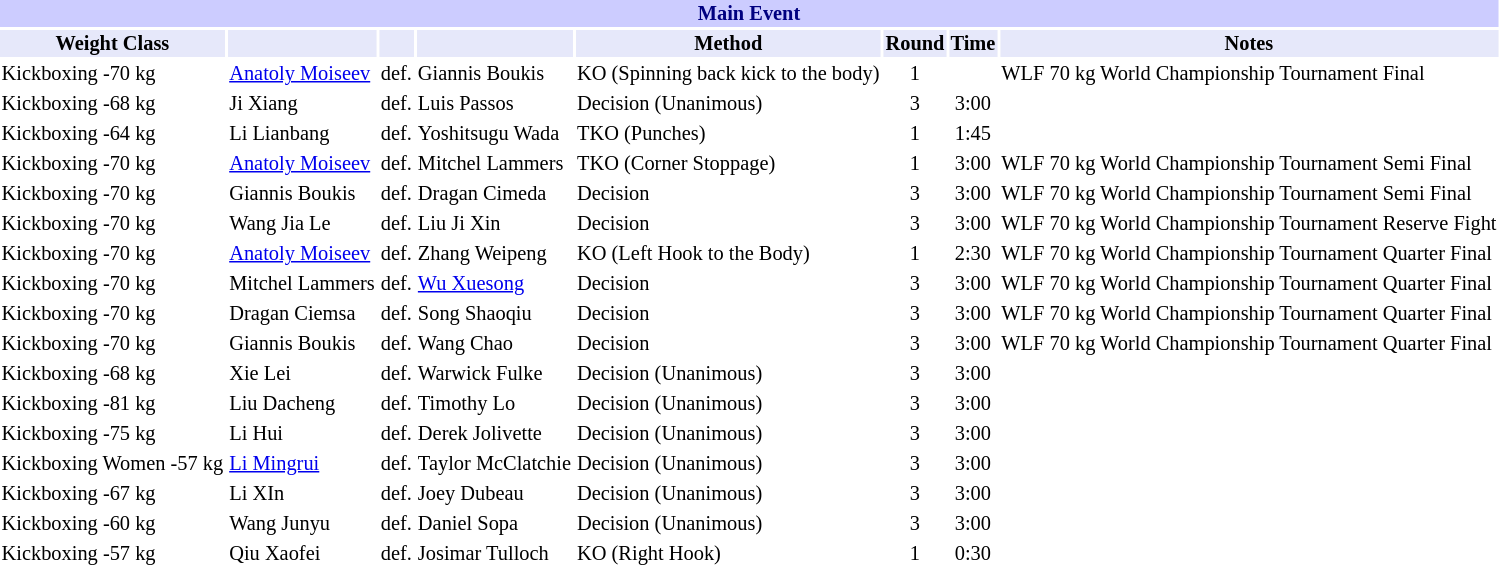<table class="toccolours" style="font-size: 85%;">
<tr>
<th colspan="8" style="background-color: #ccf; color: #000080; text-align: center;"><strong>Main Event</strong></th>
</tr>
<tr>
<th colspan="1" style="background-color: #E6E8FA; color: #000000; text-align: center;">Weight Class</th>
<th colspan="1" style="background-color: #E6E8FA; color: #000000; text-align: center;"></th>
<th colspan="1" style="background-color: #E6E8FA; color: #000000; text-align: center;"></th>
<th colspan="1" style="background-color: #E6E8FA; color: #000000; text-align: center;"></th>
<th colspan="1" style="background-color: #E6E8FA; color: #000000; text-align: center;">Method</th>
<th colspan="1" style="background-color: #E6E8FA; color: #000000; text-align: center;">Round</th>
<th colspan="1" style="background-color: #E6E8FA; color: #000000; text-align: center;">Time</th>
<th colspan="1" style="background-color: #E6E8FA; color: #000000; text-align: center;">Notes</th>
</tr>
<tr>
<td>Kickboxing -70 kg</td>
<td> <a href='#'>Anatoly Moiseev</a></td>
<td align=center>def.</td>
<td> Giannis Boukis</td>
<td>KO (Spinning back kick to the body)</td>
<td align=center>1</td>
<td align=center></td>
<td>WLF 70 kg World Championship Tournament Final</td>
</tr>
<tr>
<td>Kickboxing -68 kg</td>
<td> Ji Xiang</td>
<td align=center>def.</td>
<td> Luis Passos</td>
<td>Decision (Unanimous)</td>
<td align=center>3</td>
<td align=center>3:00</td>
<td></td>
</tr>
<tr>
<td>Kickboxing -64 kg</td>
<td> Li Lianbang</td>
<td align=center>def.</td>
<td> Yoshitsugu Wada</td>
<td>TKO (Punches)</td>
<td align=center>1</td>
<td align=center>1:45</td>
<td></td>
</tr>
<tr>
<td>Kickboxing -70 kg</td>
<td> <a href='#'>Anatoly Moiseev</a></td>
<td align=center>def.</td>
<td> Mitchel Lammers</td>
<td>TKO (Corner Stoppage)</td>
<td align=center>1</td>
<td align=center>3:00</td>
<td>WLF 70 kg World Championship Tournament Semi Final</td>
</tr>
<tr>
<td>Kickboxing -70 kg</td>
<td> Giannis Boukis</td>
<td align=center>def.</td>
<td> Dragan Cimeda</td>
<td>Decision</td>
<td align=center>3</td>
<td align=center>3:00</td>
<td>WLF 70 kg World Championship Tournament Semi Final</td>
</tr>
<tr>
<td>Kickboxing -70 kg</td>
<td> Wang Jia Le</td>
<td align=center>def.</td>
<td> Liu Ji Xin</td>
<td>Decision</td>
<td align=center>3</td>
<td align=center>3:00</td>
<td>WLF 70 kg World Championship Tournament Reserve Fight</td>
</tr>
<tr>
<td>Kickboxing -70 kg</td>
<td> <a href='#'>Anatoly Moiseev</a></td>
<td align=center>def.</td>
<td> Zhang Weipeng</td>
<td>KO (Left Hook to the Body)</td>
<td align=center>1</td>
<td align=center>2:30</td>
<td>WLF 70 kg World Championship Tournament Quarter Final</td>
</tr>
<tr>
<td>Kickboxing -70 kg</td>
<td> Mitchel Lammers</td>
<td align=center>def.</td>
<td> <a href='#'>Wu Xuesong</a></td>
<td>Decision</td>
<td align=center>3</td>
<td align=center>3:00</td>
<td>WLF 70 kg World Championship Tournament Quarter Final</td>
</tr>
<tr>
<td>Kickboxing -70 kg</td>
<td> Dragan Ciemsa</td>
<td align=center>def.</td>
<td> Song Shaoqiu</td>
<td>Decision</td>
<td align=center>3</td>
<td align=center>3:00</td>
<td>WLF 70 kg World Championship Tournament Quarter Final</td>
</tr>
<tr>
<td>Kickboxing -70 kg</td>
<td> Giannis Boukis</td>
<td align=center>def.</td>
<td> Wang Chao</td>
<td>Decision</td>
<td align=center>3</td>
<td align=center>3:00</td>
<td>WLF 70 kg World Championship Tournament Quarter Final</td>
</tr>
<tr>
<td>Kickboxing -68 kg</td>
<td> Xie Lei</td>
<td align=center>def.</td>
<td> Warwick Fulke</td>
<td>Decision (Unanimous)</td>
<td align=center>3</td>
<td align=center>3:00</td>
<td></td>
</tr>
<tr>
<td>Kickboxing -81 kg</td>
<td> Liu Dacheng</td>
<td align=center>def.</td>
<td> Timothy Lo</td>
<td>Decision (Unanimous)</td>
<td align=center>3</td>
<td align=center>3:00</td>
<td></td>
</tr>
<tr>
<td>Kickboxing -75 kg</td>
<td> Li Hui</td>
<td align=center>def.</td>
<td> Derek Jolivette</td>
<td>Decision (Unanimous)</td>
<td align=center>3</td>
<td align=center>3:00</td>
<td></td>
</tr>
<tr>
<td>Kickboxing Women -57 kg</td>
<td> <a href='#'>Li Mingrui</a></td>
<td align=center>def.</td>
<td> Taylor McClatchie</td>
<td>Decision (Unanimous)</td>
<td align=center>3</td>
<td align=center>3:00</td>
<td></td>
</tr>
<tr>
<td>Kickboxing -67 kg</td>
<td> Li XIn</td>
<td align=center>def.</td>
<td> Joey Dubeau</td>
<td>Decision (Unanimous)</td>
<td align=center>3</td>
<td align=center>3:00</td>
<td></td>
</tr>
<tr>
<td>Kickboxing -60 kg</td>
<td> Wang Junyu</td>
<td align=center>def.</td>
<td> Daniel Sopa</td>
<td>Decision (Unanimous)</td>
<td align=center>3</td>
<td align=center>3:00</td>
<td></td>
</tr>
<tr>
<td>Kickboxing -57 kg</td>
<td> Qiu Xaofei</td>
<td align=center>def.</td>
<td> Josimar Tulloch</td>
<td>KO (Right Hook)</td>
<td align=center>1</td>
<td align=center>0:30</td>
<td></td>
</tr>
</table>
